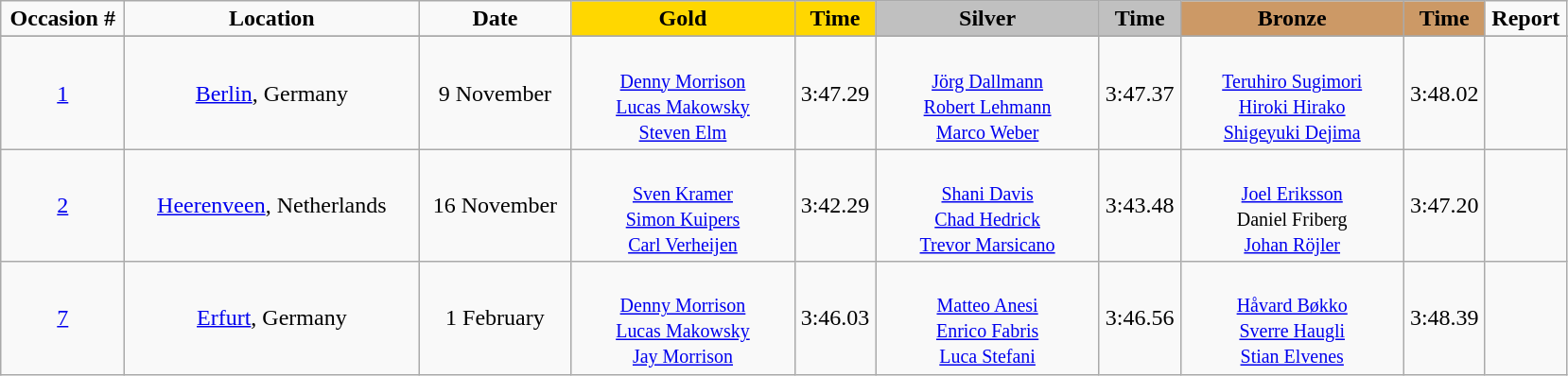<table class="wikitable">
<tr>
<td width="80" align="center"><strong>Occasion #</strong></td>
<td width="200" align="center"><strong>Location</strong></td>
<td width="100" align="center"><strong>Date</strong></td>
<td width="150" bgcolor="gold" align="center"><strong>Gold</strong></td>
<td width="50" bgcolor="gold" align="center"><strong>Time</strong></td>
<td width="150" bgcolor="silver" align="center"><strong>Silver</strong></td>
<td width="50" bgcolor="silver" align="center"><strong>Time</strong></td>
<td width="150" bgcolor="#CC9966" align="center"><strong>Bronze</strong></td>
<td width="50" bgcolor="#CC9966" align="center"><strong>Time</strong></td>
<td width="50" align="center"><strong>Report</strong></td>
</tr>
<tr bgcolor="#cccccc">
</tr>
<tr>
<td align="center"><a href='#'>1</a></td>
<td align="center"><a href='#'>Berlin</a>, Germany</td>
<td align="center">9 November</td>
<td align="center"><strong></strong><br><small><a href='#'>Denny Morrison</a><br><a href='#'>Lucas Makowsky</a><br><a href='#'>Steven Elm</a></small></td>
<td align="center">3:47.29</td>
<td align="center"><br><small><a href='#'>Jörg Dallmann</a><br><a href='#'>Robert Lehmann</a><br><a href='#'>Marco Weber</a></small></td>
<td align="center">3:47.37</td>
<td align="center"><br><small><a href='#'>Teruhiro Sugimori</a><br><a href='#'>Hiroki Hirako</a><br><a href='#'>Shigeyuki Dejima</a></small></td>
<td align="center">3:48.02</td>
<td align="center"></td>
</tr>
<tr>
<td align="center"><a href='#'>2</a></td>
<td align="center"><a href='#'>Heerenveen</a>, Netherlands</td>
<td align="center">16 November</td>
<td align="center"><strong></strong><br><small><a href='#'>Sven Kramer</a><br><a href='#'>Simon Kuipers</a><br><a href='#'>Carl Verheijen</a></small></td>
<td align="center">3:42.29</td>
<td align="center"><br><small><a href='#'>Shani Davis</a><br><a href='#'>Chad Hedrick</a><br><a href='#'>Trevor Marsicano</a></small></td>
<td align="center">3:43.48</td>
<td align="center"><br><small><a href='#'>Joel Eriksson</a><br>Daniel Friberg<br><a href='#'>Johan Röjler</a></small></td>
<td align="center">3:47.20</td>
<td align="center"></td>
</tr>
<tr>
<td align="center"><a href='#'>7</a></td>
<td align="center"><a href='#'>Erfurt</a>, Germany</td>
<td align="center">1 February</td>
<td align="center"><strong></strong><br><small><a href='#'>Denny Morrison</a><br><a href='#'>Lucas Makowsky</a><br><a href='#'>Jay Morrison</a></small></td>
<td align="center">3:46.03</td>
<td align="center"><br><small><a href='#'>Matteo Anesi</a><br><a href='#'>Enrico Fabris</a><br><a href='#'>Luca Stefani</a></small></td>
<td align="center">3:46.56</td>
<td align="center"><br><small><a href='#'>Håvard Bøkko</a><br><a href='#'>Sverre Haugli</a><br><a href='#'>Stian Elvenes</a></small></td>
<td align="center">3:48.39</td>
<td align="center"></td>
</tr>
</table>
